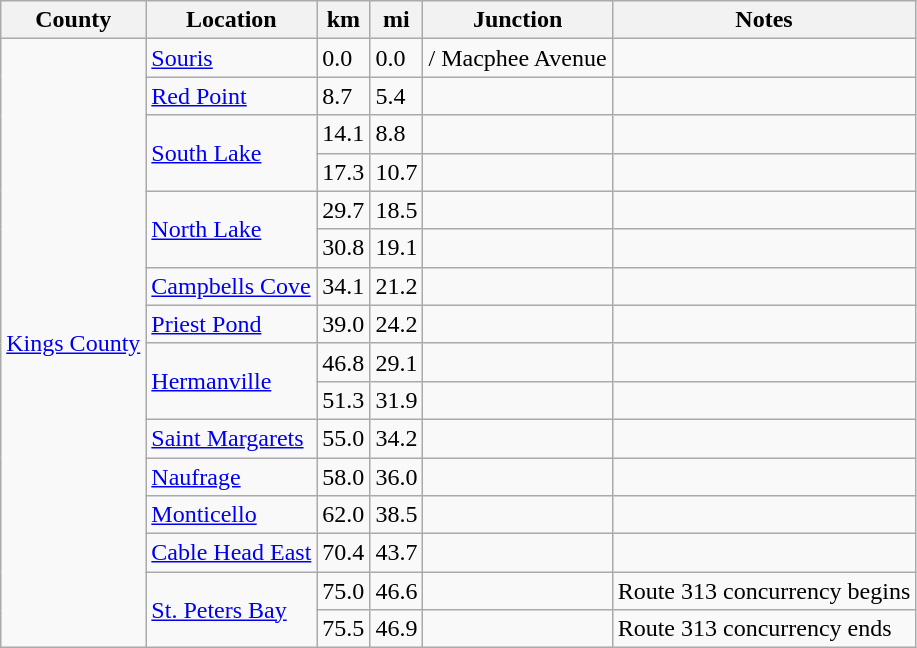<table class="wikitable">
<tr>
<th>County</th>
<th>Location</th>
<th>km</th>
<th>mi</th>
<th>Junction</th>
<th>Notes</th>
</tr>
<tr>
<td rowspan=99><a href='#'>Kings County</a></td>
<td><a href='#'>Souris</a></td>
<td>0.0</td>
<td>0.0</td>
<td> / Macphee Avenue</td>
<td></td>
</tr>
<tr>
<td><a href='#'>Red Point</a></td>
<td>8.7</td>
<td>5.4</td>
<td></td>
<td></td>
</tr>
<tr>
<td rowspan=2><a href='#'>South Lake</a></td>
<td>14.1</td>
<td>8.8</td>
<td></td>
<td></td>
</tr>
<tr>
<td>17.3</td>
<td>10.7</td>
<td></td>
<td></td>
</tr>
<tr>
<td rowspan=2><a href='#'>North Lake</a></td>
<td>29.7</td>
<td>18.5</td>
<td></td>
<td></td>
</tr>
<tr>
<td>30.8</td>
<td>19.1</td>
<td></td>
<td></td>
</tr>
<tr>
<td><a href='#'>Campbells Cove</a></td>
<td>34.1</td>
<td>21.2</td>
<td></td>
<td></td>
</tr>
<tr>
<td><a href='#'>Priest Pond</a></td>
<td>39.0</td>
<td>24.2</td>
<td></td>
<td></td>
</tr>
<tr>
<td rowspan=2><a href='#'>Hermanville</a></td>
<td>46.8</td>
<td>29.1</td>
<td></td>
<td></td>
</tr>
<tr>
<td>51.3</td>
<td>31.9</td>
<td></td>
<td></td>
</tr>
<tr>
<td><a href='#'>Saint Margarets</a></td>
<td>55.0</td>
<td>34.2</td>
<td></td>
<td></td>
</tr>
<tr>
<td><a href='#'>Naufrage</a></td>
<td>58.0</td>
<td>36.0</td>
<td></td>
<td></td>
</tr>
<tr>
<td><a href='#'>Monticello</a></td>
<td>62.0</td>
<td>38.5</td>
<td></td>
<td></td>
</tr>
<tr>
<td><a href='#'>Cable Head East</a></td>
<td>70.4</td>
<td>43.7</td>
<td></td>
<td></td>
</tr>
<tr>
<td rowspan=2><a href='#'>St. Peters Bay</a></td>
<td>75.0</td>
<td>46.6</td>
<td></td>
<td>Route 313 concurrency begins</td>
</tr>
<tr>
<td>75.5</td>
<td>46.9</td>
<td></td>
<td>Route 313 concurrency ends</td>
</tr>
</table>
